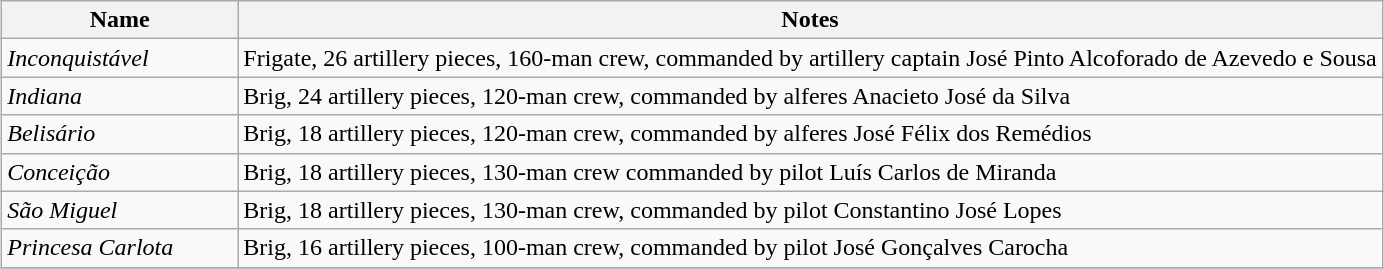<table class="wikitable" style="margin: 1em auto 1em auto">
<tr>
<th width="150">Name</th>
<th>Notes</th>
</tr>
<tr>
<td align="left"><em>Inconquistável</em></td>
<td align="left">Frigate, 26 artillery pieces, 160-man crew, commanded by artillery captain José Pinto Alcoforado de Azevedo e Sousa</td>
</tr>
<tr>
<td align="left"><em>Indiana</em></td>
<td align="left">Brig, 24 artillery pieces, 120-man crew, commanded by alferes Anacieto José da Silva</td>
</tr>
<tr>
<td align="left"><em>Belisário</em></td>
<td align="left">Brig, 18 artillery pieces, 120-man crew, commanded by alferes José Félix dos Remédios</td>
</tr>
<tr>
<td align="left"><em>Conceição</em></td>
<td align="left">Brig, 18 artillery pieces, 130-man crew commanded by pilot Luís Carlos de Miranda</td>
</tr>
<tr>
<td align="left"><em>São Miguel</em></td>
<td align="left">Brig, 18 artillery pieces, 130-man crew, commanded by pilot Constantino José Lopes</td>
</tr>
<tr>
<td align="left"><em>Princesa Carlota</em></td>
<td align="left">Brig, 16 artillery pieces, 100-man crew, commanded by pilot José Gonçalves Carocha</td>
</tr>
<tr>
</tr>
</table>
